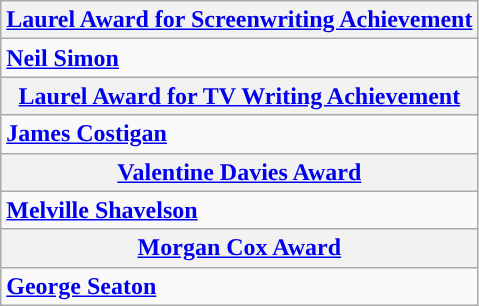<table class="wikitable" style="width=">
<tr>
<th colspan="2" style="background:"><a href='#'>Laurel Award for Screenwriting Achievement</a></th>
</tr>
<tr>
<td colspan="2" style="vertical-align:top;"><strong><a href='#'>Neil Simon</a></strong></td>
</tr>
<tr>
<th colspan="2" style="background:"><a href='#'>Laurel Award for TV Writing Achievement</a></th>
</tr>
<tr>
<td colspan="2" style="vertical-align:top;"><strong><a href='#'>James Costigan</a></strong></td>
</tr>
<tr>
<th colspan="2" style="background:"><a href='#'>Valentine Davies Award</a></th>
</tr>
<tr>
<td colspan="2" style="vertical-align:top;"><strong><a href='#'>Melville Shavelson</a></strong></td>
</tr>
<tr>
<th colspan="2" style="background:"><a href='#'>Morgan Cox Award</a></th>
</tr>
<tr>
<td colspan="2" style="vertical-align:top;"><strong><a href='#'>George Seaton</a></strong></td>
</tr>
</table>
